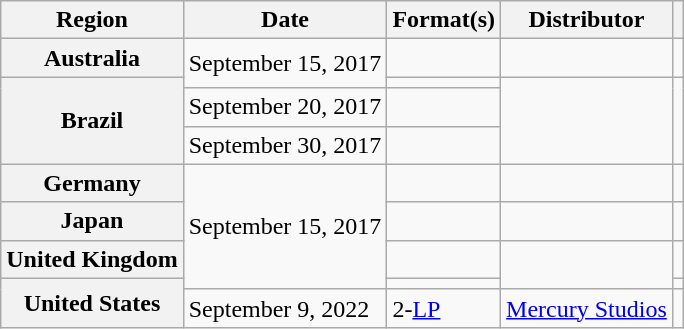<table class="wikitable sortable plainrowheaders">
<tr>
<th scope="col">Region</th>
<th scope="col">Date</th>
<th scope="col">Format(s)</th>
<th scope="col">Distributor</th>
<th scope="col" class="unsortable"></th>
</tr>
<tr>
<th scope="row">Australia</th>
<td rowspan="2">September 15, 2017</td>
<td></td>
<td rowspan="1"></td>
<td align=center></td>
</tr>
<tr>
<th scope="row" rowspan="3">Brazil</th>
<td></td>
<td rowspan="3"></td>
<td rowspan="3" align=center></td>
</tr>
<tr>
<td rowspan="1">September 20, 2017</td>
<td rowspan="1"></td>
</tr>
<tr>
<td rowspan="1">September 30, 2017</td>
<td rowspan="1"></td>
</tr>
<tr>
<th scope="row">Germany</th>
<td rowspan="4">September 15, 2017</td>
<td></td>
<td rowspan="1"></td>
<td align=center></td>
</tr>
<tr>
<th scope="row">Japan</th>
<td></td>
<td></td>
<td align=center></td>
</tr>
<tr>
<th scope="row">United Kingdom</th>
<td></td>
<td rowspan="2"></td>
<td align=center></td>
</tr>
<tr>
<th scope="row" rowspan="2">United States</th>
<td rowspan="1"></td>
<td align=center></td>
</tr>
<tr>
<td>September 9, 2022</td>
<td>2-<a href='#'>LP</a></td>
<td><a href='#'>Mercury Studios</a></td>
<td align=center></td>
</tr>
</table>
